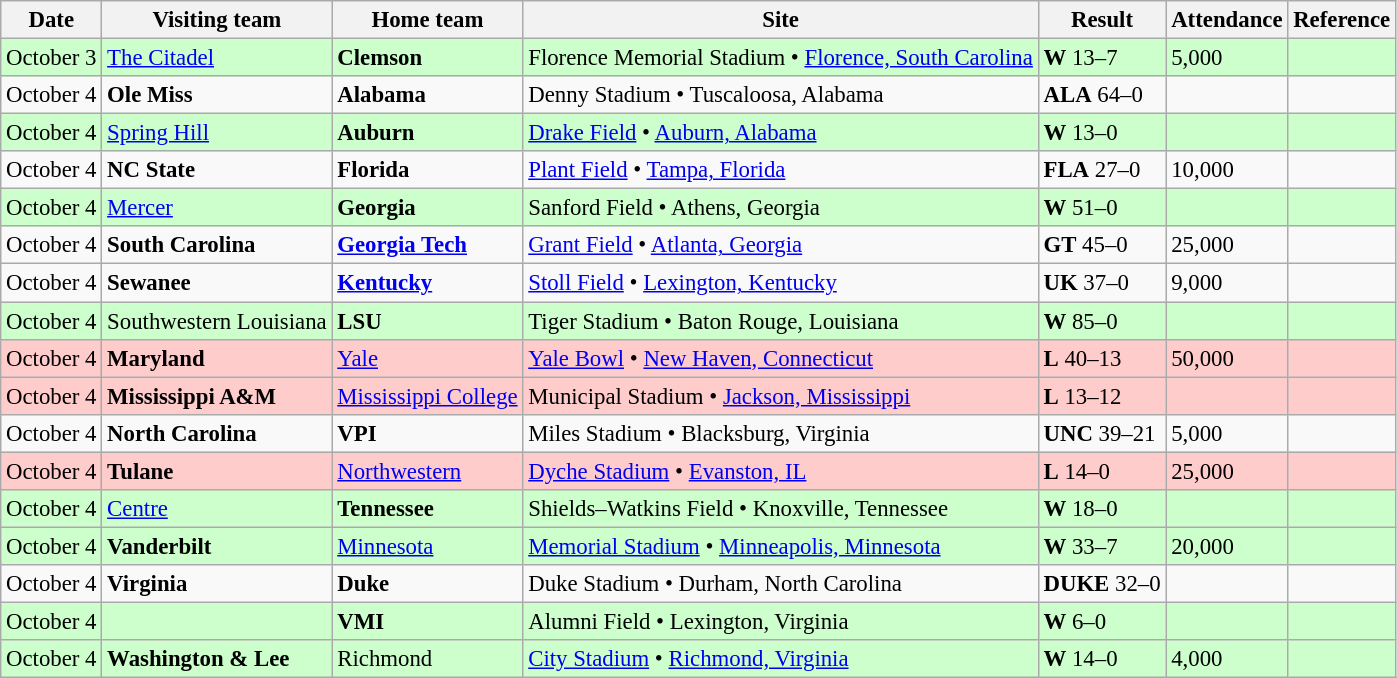<table class="wikitable" style="font-size:95%;">
<tr>
<th>Date</th>
<th>Visiting team</th>
<th>Home team</th>
<th>Site</th>
<th>Result</th>
<th>Attendance</th>
<th class="unsortable">Reference</th>
</tr>
<tr bgcolor=ccffcc>
<td>October 3</td>
<td><a href='#'>The Citadel</a></td>
<td><strong>Clemson</strong></td>
<td>Florence Memorial Stadium • <a href='#'>Florence, South Carolina</a></td>
<td><strong>W</strong> 13–7</td>
<td>5,000</td>
<td></td>
</tr>
<tr bgcolor=>
<td>October 4</td>
<td><strong>Ole Miss</strong></td>
<td><strong>Alabama</strong></td>
<td>Denny Stadium • Tuscaloosa, Alabama</td>
<td><strong>ALA</strong> 64–0</td>
<td></td>
<td></td>
</tr>
<tr bgcolor=ccffcc>
<td>October 4</td>
<td><a href='#'>Spring Hill</a></td>
<td><strong>Auburn</strong></td>
<td><a href='#'>Drake Field</a> • <a href='#'>Auburn, Alabama</a></td>
<td><strong>W</strong> 13–0</td>
<td></td>
<td></td>
</tr>
<tr bgcolor=>
<td>October 4</td>
<td><strong>NC State</strong></td>
<td><strong>Florida</strong></td>
<td><a href='#'>Plant Field</a> • <a href='#'>Tampa, Florida</a></td>
<td><strong>FLA</strong> 27–0</td>
<td>10,000</td>
<td></td>
</tr>
<tr bgcolor=ccffcc>
<td>October 4</td>
<td><a href='#'>Mercer</a></td>
<td><strong>Georgia</strong></td>
<td>Sanford Field • Athens, Georgia</td>
<td><strong>W</strong> 51–0</td>
<td></td>
<td></td>
</tr>
<tr bgcolor=>
<td>October 4</td>
<td><strong>South Carolina</strong></td>
<td><strong><a href='#'>Georgia Tech</a></strong></td>
<td><a href='#'>Grant Field</a> • <a href='#'>Atlanta, Georgia</a></td>
<td><strong>GT</strong> 45–0</td>
<td>25,000</td>
<td></td>
</tr>
<tr bgcolor=>
<td>October 4</td>
<td><strong>Sewanee</strong></td>
<td><strong><a href='#'>Kentucky</a></strong></td>
<td><a href='#'>Stoll Field</a> • <a href='#'>Lexington, Kentucky</a></td>
<td><strong>UK</strong> 37–0</td>
<td>9,000</td>
<td></td>
</tr>
<tr bgcolor=ccffcc>
<td>October 4</td>
<td>Southwestern Louisiana</td>
<td><strong>LSU</strong></td>
<td>Tiger Stadium • Baton Rouge, Louisiana</td>
<td><strong>W</strong> 85–0</td>
<td></td>
<td></td>
</tr>
<tr bgcolor=ffcccc>
<td>October 4</td>
<td><strong>Maryland</strong></td>
<td><a href='#'>Yale</a></td>
<td><a href='#'>Yale Bowl</a> • <a href='#'>New Haven, Connecticut</a></td>
<td><strong>L</strong> 40–13</td>
<td>50,000</td>
<td></td>
</tr>
<tr bgcolor=ffcccc>
<td>October 4</td>
<td><strong>Mississippi A&M</strong></td>
<td><a href='#'>Mississippi College</a></td>
<td>Municipal Stadium • <a href='#'>Jackson, Mississippi</a></td>
<td><strong>L</strong> 13–12</td>
<td></td>
<td></td>
</tr>
<tr bgcolor=>
<td>October 4</td>
<td><strong>North Carolina</strong></td>
<td><strong>VPI</strong></td>
<td>Miles Stadium • Blacksburg, Virginia</td>
<td><strong>UNC</strong> 39–21</td>
<td>5,000</td>
<td></td>
</tr>
<tr bgcolor=ffcccc>
<td>October 4</td>
<td><strong>Tulane</strong></td>
<td><a href='#'>Northwestern</a></td>
<td><a href='#'>Dyche Stadium</a> • <a href='#'>Evanston, IL</a></td>
<td><strong>L</strong> 14–0</td>
<td>25,000</td>
<td></td>
</tr>
<tr bgcolor=ccffcc>
<td>October 4</td>
<td><a href='#'>Centre</a></td>
<td><strong>Tennessee</strong></td>
<td>Shields–Watkins Field • Knoxville, Tennessee</td>
<td><strong>W</strong> 18–0</td>
<td></td>
<td></td>
</tr>
<tr bgcolor=ccffcc>
<td>October 4</td>
<td><strong>Vanderbilt</strong></td>
<td><a href='#'>Minnesota</a></td>
<td><a href='#'>Memorial Stadium</a> • <a href='#'>Minneapolis, Minnesota</a></td>
<td><strong>W</strong> 33–7</td>
<td>20,000</td>
<td></td>
</tr>
<tr bgcolor=>
<td>October 4</td>
<td><strong>Virginia</strong></td>
<td><strong>Duke</strong></td>
<td>Duke Stadium • Durham, North Carolina</td>
<td><strong>DUKE</strong> 32–0</td>
<td></td>
<td></td>
</tr>
<tr bgcolor=ccffcc>
<td>October 4</td>
<td></td>
<td><strong>VMI</strong></td>
<td>Alumni Field • Lexington, Virginia</td>
<td><strong>W</strong> 6–0</td>
<td></td>
<td></td>
</tr>
<tr bgcolor=ccffcc>
<td>October 4</td>
<td><strong>Washington & Lee</strong></td>
<td>Richmond</td>
<td><a href='#'>City Stadium</a> • <a href='#'>Richmond, Virginia</a></td>
<td><strong>W</strong> 14–0</td>
<td>4,000</td>
<td></td>
</tr>
</table>
